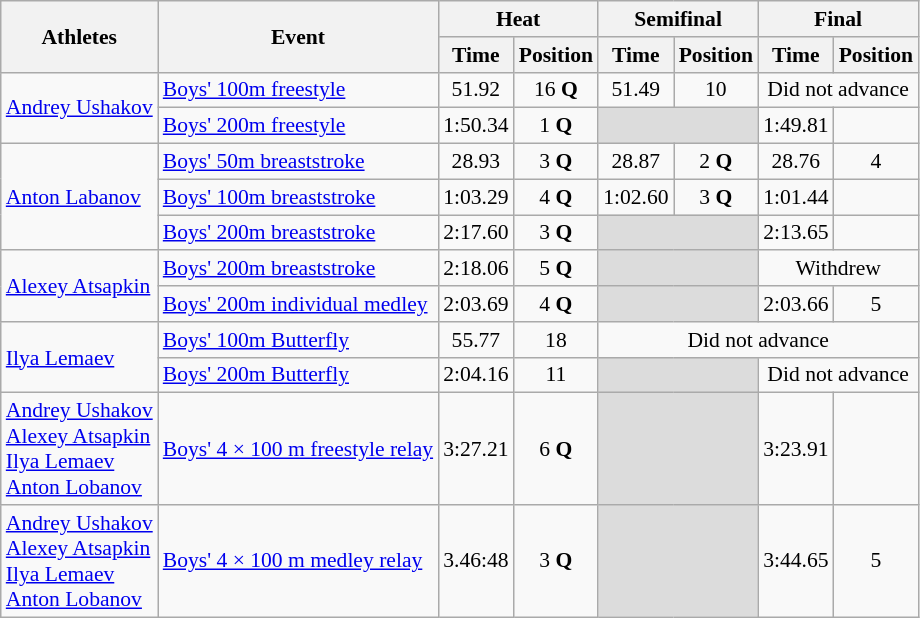<table class="wikitable" border="1" style="font-size:90%">
<tr>
<th rowspan=2>Athletes</th>
<th rowspan=2>Event</th>
<th colspan=2>Heat</th>
<th colspan=2>Semifinal</th>
<th colspan=2>Final</th>
</tr>
<tr>
<th>Time</th>
<th>Position</th>
<th>Time</th>
<th>Position</th>
<th>Time</th>
<th>Position</th>
</tr>
<tr>
<td rowspan=2><a href='#'>Andrey Ushakov</a></td>
<td><a href='#'>Boys' 100m freestyle</a></td>
<td align=center>51.92</td>
<td align=center>16 <strong>Q</strong></td>
<td align=center>51.49</td>
<td align=center>10</td>
<td colspan="2" align=center>Did not advance</td>
</tr>
<tr>
<td><a href='#'>Boys' 200m freestyle</a></td>
<td align=center>1:50.34</td>
<td align=center>1 <strong>Q</strong></td>
<td colspan=2 bgcolor=#DCDCDC></td>
<td align=center>1:49.81</td>
<td align=center></td>
</tr>
<tr>
<td rowspan=3><a href='#'>Anton Labanov</a></td>
<td><a href='#'>Boys' 50m breaststroke</a></td>
<td align=center>28.93</td>
<td align=center>3 <strong>Q</strong></td>
<td align=center>28.87</td>
<td align=center>2 <strong>Q</strong></td>
<td align=center>28.76</td>
<td align=center>4</td>
</tr>
<tr>
<td><a href='#'>Boys' 100m breaststroke</a></td>
<td align=center>1:03.29</td>
<td align=center>4 <strong>Q</strong></td>
<td align=center>1:02.60</td>
<td align=center>3 <strong>Q</strong></td>
<td align=center>1:01.44</td>
<td align=center></td>
</tr>
<tr>
<td><a href='#'>Boys' 200m breaststroke</a></td>
<td align=center>2:17.60</td>
<td align=center>3 <strong>Q</strong></td>
<td colspan=2 bgcolor=#DCDCDC></td>
<td align=center>2:13.65</td>
<td align=center></td>
</tr>
<tr>
<td rowspan=2><a href='#'>Alexey Atsapkin</a></td>
<td><a href='#'>Boys' 200m breaststroke</a></td>
<td align=center>2:18.06</td>
<td align=center>5 <strong>Q</strong></td>
<td colspan=2 bgcolor=#DCDCDC></td>
<td colspan="2" align=center>Withdrew</td>
</tr>
<tr>
<td><a href='#'>Boys' 200m individual medley</a></td>
<td align=center>2:03.69</td>
<td align=center>4 <strong>Q</strong></td>
<td colspan=2 bgcolor=#DCDCDC></td>
<td align=center>2:03.66</td>
<td align=center>5</td>
</tr>
<tr>
<td rowspan=2><a href='#'>Ilya Lemaev</a></td>
<td><a href='#'>Boys' 100m Butterfly</a></td>
<td align=center>55.77</td>
<td align=center>18</td>
<td colspan="4" align=center>Did not advance</td>
</tr>
<tr>
<td><a href='#'>Boys' 200m Butterfly</a></td>
<td align=center>2:04.16</td>
<td align=center>11</td>
<td colspan=2 bgcolor=#DCDCDC></td>
<td colspan="2" align=center>Did not advance</td>
</tr>
<tr>
<td><a href='#'>Andrey Ushakov</a><br><a href='#'>Alexey Atsapkin</a><br><a href='#'>Ilya Lemaev</a><br><a href='#'>Anton Lobanov</a></td>
<td><a href='#'>Boys' 4 × 100 m freestyle relay</a></td>
<td align=center>3:27.21</td>
<td align=center>6 <strong>Q</strong></td>
<td colspan=2 bgcolor=#DCDCDC></td>
<td align=center>3:23.91</td>
<td align=center></td>
</tr>
<tr>
<td><a href='#'>Andrey Ushakov</a><br><a href='#'>Alexey Atsapkin</a><br><a href='#'>Ilya Lemaev</a><br><a href='#'>Anton Lobanov</a></td>
<td><a href='#'>Boys' 4 × 100 m medley relay</a></td>
<td align=center>3.46:48</td>
<td align=center>3 <strong>Q</strong></td>
<td colspan=2 bgcolor=#DCDCDC></td>
<td align=center>3:44.65</td>
<td align=center>5</td>
</tr>
</table>
